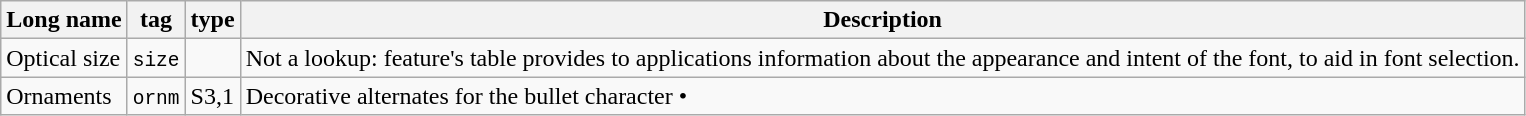<table class="wikitable sortable">
<tr>
<th>Long name</th>
<th>tag</th>
<th>type</th>
<th class="unsortable">Description</th>
</tr>
<tr>
<td>Optical size</td>
<td><code>size</code></td>
<td></td>
<td>Not a lookup: feature's table provides to applications information about the appearance and intent of the font, to aid in font selection.</td>
</tr>
<tr>
<td>Ornaments</td>
<td><code>ornm</code></td>
<td>S3,1</td>
<td>Decorative alternates for the bullet character •</td>
</tr>
</table>
